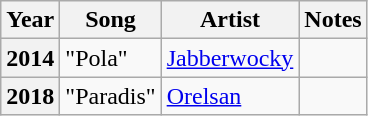<table class="wikitable plainrowheaders sortable"  style=font-size:100%>
<tr>
<th scope="col">Year</th>
<th scope="col">Song</th>
<th scope="col">Artist</th>
<th scope="col" class="unsortable">Notes</th>
</tr>
<tr>
<th scope=row>2014</th>
<td>"Pola"</td>
<td><a href='#'>Jabberwocky</a></td>
<td></td>
</tr>
<tr>
<th scope=row>2018</th>
<td>"Paradis"</td>
<td><a href='#'>Orelsan</a></td>
<td></td>
</tr>
</table>
